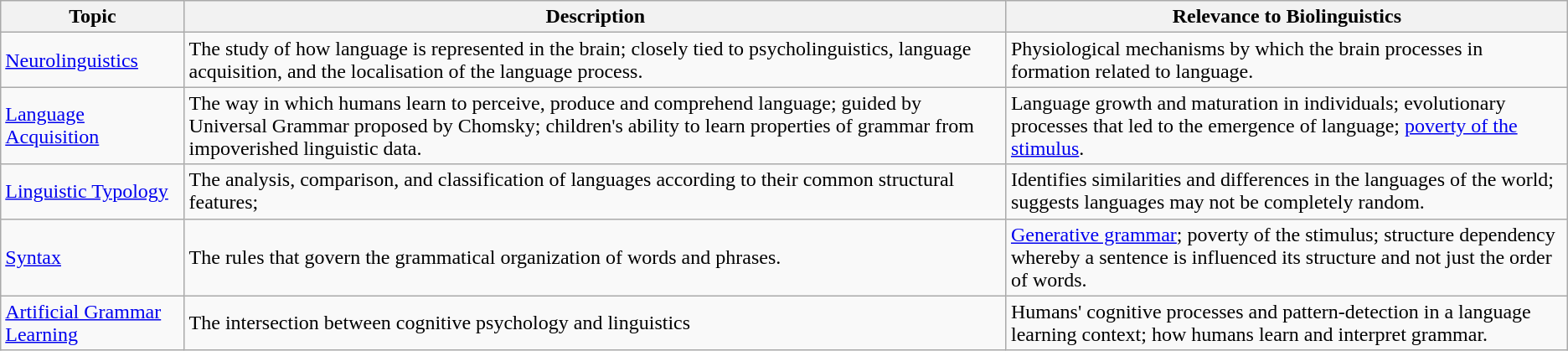<table class="wikitable">
<tr>
<th>Topic</th>
<th>Description</th>
<th>Relevance to Biolinguistics</th>
</tr>
<tr>
<td><a href='#'>Neurolinguistics</a></td>
<td>The study of how language is represented in the brain; closely tied to psycholinguistics, language acquisition, and the localisation of the language process.</td>
<td>Physiological mechanisms by which the brain processes in formation related to language.</td>
</tr>
<tr>
<td><a href='#'>Language Acquisition</a></td>
<td>The way in which humans learn to perceive, produce and comprehend language; guided by Universal Grammar proposed by Chomsky; children's ability to learn properties of grammar from impoverished linguistic data.</td>
<td>Language growth and maturation in individuals; evolutionary processes that led to the emergence of language; <a href='#'>poverty of the stimulus</a>.</td>
</tr>
<tr>
<td><a href='#'>Linguistic Typology</a></td>
<td>The analysis, comparison, and classification of languages according to their common structural features;</td>
<td>Identifies similarities and differences in the languages of the world; suggests languages may not be completely random.</td>
</tr>
<tr>
<td><a href='#'>Syntax</a></td>
<td>The rules that govern the grammatical organization of words and phrases.</td>
<td><a href='#'>Generative grammar</a>; poverty of the stimulus; structure dependency whereby a sentence is influenced its structure and not just the order of words.</td>
</tr>
<tr>
<td><a href='#'>Artificial Grammar Learning</a></td>
<td>The intersection between cognitive psychology and linguistics</td>
<td>Humans' cognitive processes and pattern-detection in a language learning context; how humans learn and interpret grammar.</td>
</tr>
</table>
